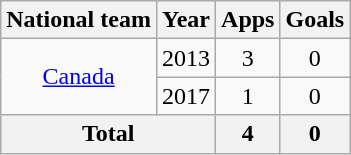<table class="wikitable" style="text-align:center">
<tr>
<th>National team</th>
<th>Year</th>
<th>Apps</th>
<th>Goals</th>
</tr>
<tr>
<td rowspan=2><a href='#'>Canada</a></td>
<td>2013</td>
<td>3</td>
<td>0</td>
</tr>
<tr>
<td>2017</td>
<td>1</td>
<td>0</td>
</tr>
<tr>
<th colspan=2>Total</th>
<th>4</th>
<th>0</th>
</tr>
</table>
